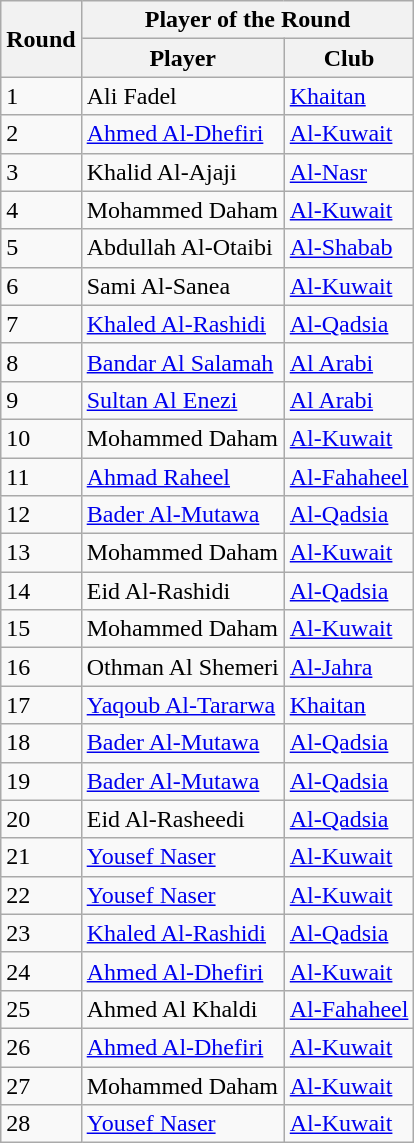<table class="wikitable">
<tr>
<th rowspan="2">Round</th>
<th colspan="2">Player of the Round</th>
</tr>
<tr>
<th>Player</th>
<th>Club</th>
</tr>
<tr>
<td>1</td>
<td> Ali Fadel</td>
<td><a href='#'>Khaitan</a></td>
</tr>
<tr>
<td>2</td>
<td> <a href='#'>Ahmed Al-Dhefiri</a></td>
<td><a href='#'>Al-Kuwait</a></td>
</tr>
<tr>
<td>3</td>
<td> Khalid Al-Ajaji</td>
<td><a href='#'>Al-Nasr</a></td>
</tr>
<tr>
<td>4</td>
<td> Mohammed Daham</td>
<td><a href='#'>Al-Kuwait</a></td>
</tr>
<tr>
<td>5</td>
<td> Abdullah Al-Otaibi</td>
<td><a href='#'>Al-Shabab</a></td>
</tr>
<tr>
<td>6</td>
<td> Sami Al-Sanea</td>
<td><a href='#'>Al-Kuwait</a></td>
</tr>
<tr>
<td>7</td>
<td> <a href='#'>Khaled Al-Rashidi</a></td>
<td><a href='#'>Al-Qadsia</a></td>
</tr>
<tr>
<td>8</td>
<td> <a href='#'>Bandar Al Salamah</a></td>
<td><a href='#'>Al Arabi</a></td>
</tr>
<tr>
<td>9</td>
<td> <a href='#'>Sultan Al Enezi</a></td>
<td><a href='#'>Al Arabi</a></td>
</tr>
<tr>
<td>10</td>
<td> Mohammed Daham</td>
<td><a href='#'>Al-Kuwait</a></td>
</tr>
<tr>
<td>11</td>
<td> <a href='#'>Ahmad Raheel</a></td>
<td><a href='#'>Al-Fahaheel</a></td>
</tr>
<tr>
<td>12</td>
<td> <a href='#'>Bader Al-Mutawa</a></td>
<td><a href='#'>Al-Qadsia</a></td>
</tr>
<tr>
<td>13</td>
<td> Mohammed Daham</td>
<td><a href='#'>Al-Kuwait</a></td>
</tr>
<tr>
<td>14</td>
<td> Eid Al-Rashidi</td>
<td><a href='#'>Al-Qadsia</a></td>
</tr>
<tr>
<td>15</td>
<td> Mohammed Daham</td>
<td><a href='#'>Al-Kuwait</a></td>
</tr>
<tr>
<td>16</td>
<td> Othman Al Shemeri</td>
<td><a href='#'>Al-Jahra</a></td>
</tr>
<tr>
<td>17</td>
<td> <a href='#'>Yaqoub Al-Tararwa</a></td>
<td><a href='#'>Khaitan</a></td>
</tr>
<tr>
<td>18</td>
<td> <a href='#'>Bader Al-Mutawa</a></td>
<td><a href='#'>Al-Qadsia</a></td>
</tr>
<tr>
<td>19</td>
<td> <a href='#'>Bader Al-Mutawa</a></td>
<td><a href='#'>Al-Qadsia</a></td>
</tr>
<tr>
<td>20</td>
<td> Eid Al-Rasheedi</td>
<td><a href='#'>Al-Qadsia</a></td>
</tr>
<tr>
<td>21</td>
<td> <a href='#'>Yousef Naser</a></td>
<td><a href='#'>Al-Kuwait</a></td>
</tr>
<tr>
<td>22</td>
<td> <a href='#'>Yousef Naser</a></td>
<td><a href='#'>Al-Kuwait</a></td>
</tr>
<tr>
<td>23</td>
<td> <a href='#'>Khaled Al-Rashidi</a></td>
<td><a href='#'>Al-Qadsia</a></td>
</tr>
<tr>
<td>24</td>
<td> <a href='#'>Ahmed Al-Dhefiri</a></td>
<td><a href='#'>Al-Kuwait</a></td>
</tr>
<tr>
<td>25</td>
<td> Ahmed Al Khaldi</td>
<td><a href='#'>Al-Fahaheel</a></td>
</tr>
<tr>
<td>26</td>
<td> <a href='#'>Ahmed Al-Dhefiri</a></td>
<td><a href='#'>Al-Kuwait</a></td>
</tr>
<tr>
<td>27</td>
<td> Mohammed Daham</td>
<td><a href='#'>Al-Kuwait</a></td>
</tr>
<tr>
<td>28</td>
<td> <a href='#'>Yousef Naser</a></td>
<td><a href='#'>Al-Kuwait</a></td>
</tr>
</table>
